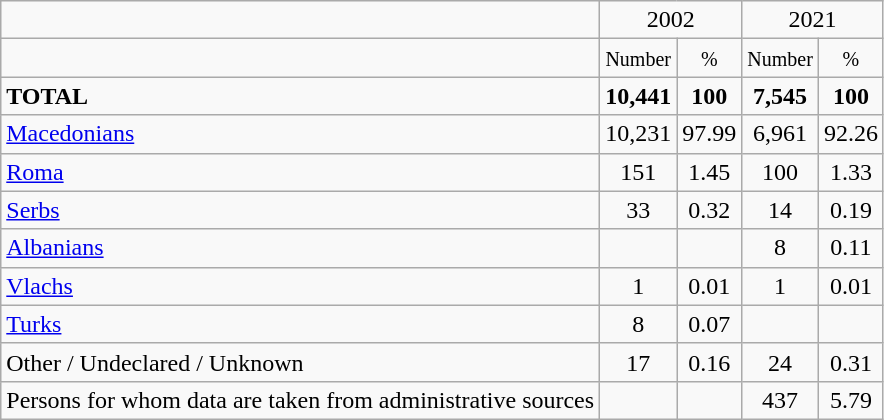<table class="wikitable">
<tr>
<td></td>
<td colspan="2" align="center">2002</td>
<td colspan="2" align="center">2021</td>
</tr>
<tr>
<td></td>
<td align="center"><small>Number</small></td>
<td align="center"><small>%</small></td>
<td align="center"><small>Number</small></td>
<td align="center"><small>%</small></td>
</tr>
<tr>
<td><strong>TOTAL</strong></td>
<td align="center"><strong>10,441</strong></td>
<td align="center"><strong>100</strong></td>
<td align="center"><strong>7,545</strong></td>
<td align="center"><strong>100</strong></td>
</tr>
<tr>
<td><a href='#'>Macedonians</a></td>
<td align="center">10,231</td>
<td align="center">97.99</td>
<td align="center">6,961</td>
<td align="center">92.26</td>
</tr>
<tr>
<td><a href='#'>Roma</a></td>
<td align="center">151</td>
<td align="center">1.45</td>
<td align="center">100</td>
<td align="center">1.33</td>
</tr>
<tr>
<td><a href='#'>Serbs</a></td>
<td align="center">33</td>
<td align="center">0.32</td>
<td align="center">14</td>
<td align="center">0.19</td>
</tr>
<tr>
<td><a href='#'>Albanians</a></td>
<td align="center"></td>
<td align="center"></td>
<td align="center">8</td>
<td align="center">0.11</td>
</tr>
<tr>
<td><a href='#'>Vlachs</a></td>
<td align="center">1</td>
<td align="center">0.01</td>
<td align="center">1</td>
<td align="center">0.01</td>
</tr>
<tr>
<td><a href='#'>Turks</a></td>
<td align="center">8</td>
<td align="center">0.07</td>
<td align="center"></td>
<td align="center"></td>
</tr>
<tr>
<td>Other / Undeclared / Unknown</td>
<td align="center">17</td>
<td align="center">0.16</td>
<td align="center">24</td>
<td align="center">0.31</td>
</tr>
<tr>
<td>Persons for whom data are taken from administrative sources</td>
<td align="center"></td>
<td align="center"></td>
<td align="center">437</td>
<td align="center">5.79</td>
</tr>
</table>
